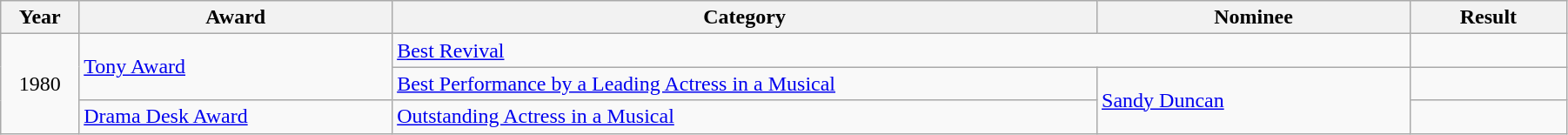<table class="wikitable" width="95%">
<tr>
<th width="5%">Year</th>
<th width="20%">Award</th>
<th width="45%">Category</th>
<th width="20%">Nominee</th>
<th width="10%">Result</th>
</tr>
<tr>
<td rowspan="3" align="center">1980</td>
<td rowspan="2"><a href='#'>Tony Award</a></td>
<td colspan="2"><a href='#'>Best Revival</a></td>
<td></td>
</tr>
<tr>
<td><a href='#'>Best Performance by a Leading Actress in a Musical</a></td>
<td rowspan="2"><a href='#'>Sandy Duncan</a></td>
<td></td>
</tr>
<tr>
<td><a href='#'>Drama Desk Award</a></td>
<td><a href='#'>Outstanding Actress in a Musical</a></td>
<td></td>
</tr>
</table>
